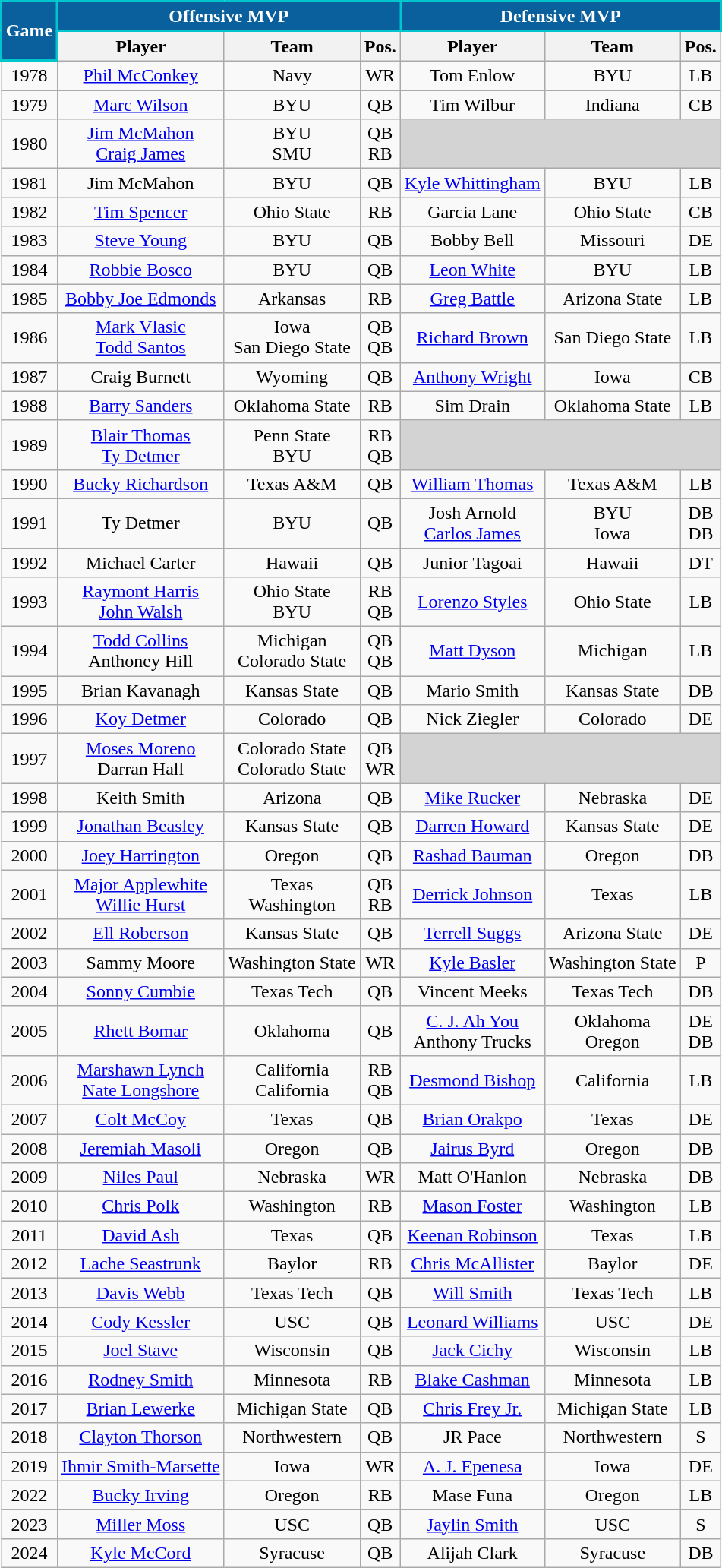<table class="wikitable" style="text-align:center">
<tr>
<th style="background:#0A609D; color:#FFFFFF; border: 2px solid #00C5CD;" rowspan=2>Game</th>
<th style="background:#0A609D; color:#FFFFFF; border: 2px solid #00C5CD;" colspan=3>Offensive MVP</th>
<th style="background:#0A609D; color:#FFFFFF; border: 2px solid #00C5CD;" colspan=3>Defensive MVP</th>
</tr>
<tr>
<th style="2px solid #00C5CD;">Player</th>
<th style="2px solid #00C5CD;">Team</th>
<th style="2px solid #00C5CD;">Pos.</th>
<th style="2px solid #00C5CD;">Player</th>
<th style="2px solid #00C5CD;">Team</th>
<th style="2px solid #00C5CD;">Pos.</th>
</tr>
<tr>
<td>1978</td>
<td><a href='#'>Phil McConkey</a></td>
<td>Navy</td>
<td>WR</td>
<td>Tom Enlow</td>
<td>BYU</td>
<td>LB</td>
</tr>
<tr>
<td>1979</td>
<td><a href='#'>Marc Wilson</a></td>
<td>BYU</td>
<td>QB</td>
<td>Tim Wilbur</td>
<td>Indiana</td>
<td>CB</td>
</tr>
<tr>
<td>1980</td>
<td><a href='#'>Jim McMahon</a><br><a href='#'>Craig James</a></td>
<td>BYU<br>SMU</td>
<td>QB<br>RB</td>
<td colspan=3 bgcolor=lightgrey> </td>
</tr>
<tr>
<td>1981</td>
<td>Jim McMahon</td>
<td>BYU</td>
<td>QB</td>
<td><a href='#'>Kyle Whittingham</a></td>
<td>BYU</td>
<td>LB</td>
</tr>
<tr>
<td>1982</td>
<td><a href='#'>Tim Spencer</a></td>
<td>Ohio State</td>
<td>RB</td>
<td>Garcia Lane</td>
<td>Ohio State</td>
<td>CB</td>
</tr>
<tr>
<td>1983</td>
<td><a href='#'>Steve Young</a></td>
<td>BYU</td>
<td>QB</td>
<td>Bobby Bell</td>
<td>Missouri</td>
<td>DE</td>
</tr>
<tr>
<td>1984</td>
<td><a href='#'>Robbie Bosco</a></td>
<td>BYU</td>
<td>QB</td>
<td><a href='#'>Leon White</a></td>
<td>BYU</td>
<td>LB</td>
</tr>
<tr>
<td>1985</td>
<td><a href='#'>Bobby Joe Edmonds</a></td>
<td>Arkansas</td>
<td>RB</td>
<td><a href='#'>Greg Battle</a></td>
<td>Arizona State</td>
<td>LB</td>
</tr>
<tr>
<td>1986</td>
<td><a href='#'>Mark Vlasic</a><br><a href='#'>Todd Santos</a></td>
<td>Iowa<br>San Diego State</td>
<td>QB<br>QB</td>
<td><a href='#'>Richard Brown</a></td>
<td>San Diego State</td>
<td>LB</td>
</tr>
<tr>
<td>1987</td>
<td>Craig Burnett</td>
<td>Wyoming</td>
<td>QB</td>
<td><a href='#'>Anthony Wright</a></td>
<td>Iowa</td>
<td>CB</td>
</tr>
<tr>
<td>1988</td>
<td><a href='#'>Barry Sanders</a></td>
<td>Oklahoma State</td>
<td>RB</td>
<td>Sim Drain</td>
<td>Oklahoma State</td>
<td>LB</td>
</tr>
<tr>
<td>1989</td>
<td><a href='#'>Blair Thomas</a><br><a href='#'>Ty Detmer</a></td>
<td>Penn State<br>BYU</td>
<td>RB<br>QB</td>
<td colspan=3 bgcolor=lightgrey> </td>
</tr>
<tr>
<td>1990</td>
<td><a href='#'>Bucky Richardson</a></td>
<td>Texas A&M</td>
<td>QB</td>
<td><a href='#'>William Thomas</a></td>
<td>Texas A&M</td>
<td>LB</td>
</tr>
<tr>
<td>1991</td>
<td>Ty Detmer</td>
<td>BYU</td>
<td>QB</td>
<td>Josh Arnold<br><a href='#'>Carlos James</a></td>
<td>BYU<br>Iowa</td>
<td>DB<br>DB</td>
</tr>
<tr>
<td>1992</td>
<td>Michael Carter</td>
<td>Hawaii</td>
<td>QB</td>
<td>Junior Tagoai</td>
<td>Hawaii</td>
<td>DT</td>
</tr>
<tr>
<td>1993</td>
<td><a href='#'>Raymont Harris</a><br><a href='#'>John Walsh</a></td>
<td>Ohio State<br>BYU</td>
<td>RB<br>QB</td>
<td><a href='#'>Lorenzo Styles</a></td>
<td>Ohio State</td>
<td>LB</td>
</tr>
<tr>
<td>1994</td>
<td><a href='#'>Todd Collins</a><br>Anthoney Hill</td>
<td>Michigan<br>Colorado State</td>
<td>QB<br>QB</td>
<td><a href='#'>Matt Dyson</a></td>
<td>Michigan</td>
<td>LB</td>
</tr>
<tr>
<td>1995</td>
<td>Brian Kavanagh</td>
<td>Kansas State</td>
<td>QB</td>
<td>Mario Smith</td>
<td>Kansas State</td>
<td>DB</td>
</tr>
<tr>
<td>1996</td>
<td><a href='#'>Koy Detmer</a></td>
<td>Colorado</td>
<td>QB</td>
<td>Nick Ziegler</td>
<td>Colorado</td>
<td>DE</td>
</tr>
<tr>
<td>1997</td>
<td><a href='#'>Moses Moreno</a><br>Darran Hall</td>
<td>Colorado State<br>Colorado State</td>
<td>QB<br>WR</td>
<td colspan=3 bgcolor=lightgrey> </td>
</tr>
<tr>
<td>1998</td>
<td>Keith Smith</td>
<td>Arizona</td>
<td>QB</td>
<td><a href='#'>Mike Rucker</a></td>
<td>Nebraska</td>
<td>DE</td>
</tr>
<tr>
<td>1999</td>
<td><a href='#'>Jonathan Beasley</a></td>
<td>Kansas State</td>
<td>QB</td>
<td><a href='#'>Darren Howard</a></td>
<td>Kansas State</td>
<td>DE</td>
</tr>
<tr>
<td>2000</td>
<td><a href='#'>Joey Harrington</a></td>
<td>Oregon</td>
<td>QB</td>
<td><a href='#'>Rashad Bauman</a></td>
<td>Oregon</td>
<td>DB</td>
</tr>
<tr>
<td>2001</td>
<td><a href='#'>Major Applewhite</a><br><a href='#'>Willie Hurst</a></td>
<td>Texas<br>Washington</td>
<td>QB<br>RB</td>
<td><a href='#'>Derrick Johnson</a></td>
<td>Texas</td>
<td>LB</td>
</tr>
<tr>
<td>2002</td>
<td><a href='#'>Ell Roberson</a></td>
<td>Kansas State</td>
<td>QB</td>
<td><a href='#'>Terrell Suggs</a></td>
<td>Arizona State</td>
<td>DE</td>
</tr>
<tr>
<td>2003</td>
<td>Sammy Moore</td>
<td>Washington State</td>
<td>WR</td>
<td><a href='#'>Kyle Basler</a></td>
<td>Washington State</td>
<td>P</td>
</tr>
<tr>
<td>2004</td>
<td><a href='#'>Sonny Cumbie</a></td>
<td>Texas Tech</td>
<td>QB</td>
<td>Vincent Meeks</td>
<td>Texas Tech</td>
<td>DB</td>
</tr>
<tr>
<td>2005</td>
<td><a href='#'>Rhett Bomar</a></td>
<td>Oklahoma</td>
<td>QB</td>
<td><a href='#'>C. J. Ah You</a><br>Anthony Trucks</td>
<td>Oklahoma<br>Oregon</td>
<td>DE<br>DB</td>
</tr>
<tr>
<td>2006</td>
<td><a href='#'>Marshawn Lynch</a><br><a href='#'>Nate Longshore</a></td>
<td>California<br>California</td>
<td>RB<br>QB</td>
<td><a href='#'>Desmond Bishop</a></td>
<td>California</td>
<td>LB</td>
</tr>
<tr>
<td>2007</td>
<td><a href='#'>Colt McCoy</a></td>
<td>Texas</td>
<td>QB</td>
<td><a href='#'>Brian Orakpo</a></td>
<td>Texas</td>
<td>DE</td>
</tr>
<tr>
<td>2008</td>
<td><a href='#'>Jeremiah Masoli</a></td>
<td>Oregon</td>
<td>QB</td>
<td><a href='#'>Jairus Byrd</a></td>
<td>Oregon</td>
<td>DB</td>
</tr>
<tr>
<td>2009</td>
<td><a href='#'>Niles Paul</a></td>
<td>Nebraska</td>
<td>WR</td>
<td>Matt O'Hanlon</td>
<td>Nebraska</td>
<td>DB</td>
</tr>
<tr>
<td>2010</td>
<td><a href='#'>Chris Polk</a></td>
<td>Washington</td>
<td>RB</td>
<td><a href='#'>Mason Foster</a></td>
<td>Washington</td>
<td>LB</td>
</tr>
<tr>
<td>2011</td>
<td><a href='#'>David Ash</a></td>
<td>Texas</td>
<td>QB</td>
<td><a href='#'>Keenan Robinson</a></td>
<td>Texas</td>
<td>LB</td>
</tr>
<tr>
<td>2012</td>
<td><a href='#'>Lache Seastrunk</a></td>
<td>Baylor</td>
<td>RB</td>
<td><a href='#'>Chris McAllister</a></td>
<td>Baylor</td>
<td>DE</td>
</tr>
<tr>
<td>2013</td>
<td><a href='#'>Davis Webb</a></td>
<td>Texas Tech</td>
<td>QB</td>
<td><a href='#'>Will Smith</a></td>
<td>Texas Tech</td>
<td>LB</td>
</tr>
<tr>
<td>2014</td>
<td><a href='#'>Cody Kessler</a></td>
<td>USC</td>
<td>QB</td>
<td><a href='#'>Leonard Williams</a></td>
<td>USC</td>
<td>DE</td>
</tr>
<tr>
<td>2015</td>
<td><a href='#'>Joel Stave</a></td>
<td>Wisconsin</td>
<td>QB</td>
<td><a href='#'>Jack Cichy</a></td>
<td>Wisconsin</td>
<td>LB</td>
</tr>
<tr>
<td>2016</td>
<td><a href='#'>Rodney Smith</a></td>
<td>Minnesota</td>
<td>RB</td>
<td><a href='#'>Blake Cashman</a></td>
<td>Minnesota</td>
<td>LB</td>
</tr>
<tr>
<td>2017</td>
<td><a href='#'>Brian Lewerke</a></td>
<td>Michigan State</td>
<td>QB</td>
<td><a href='#'>Chris Frey Jr.</a></td>
<td>Michigan State</td>
<td>LB</td>
</tr>
<tr>
<td>2018</td>
<td><a href='#'>Clayton Thorson</a></td>
<td>Northwestern</td>
<td>QB</td>
<td>JR Pace</td>
<td>Northwestern</td>
<td>S</td>
</tr>
<tr>
<td>2019</td>
<td><a href='#'>Ihmir Smith-Marsette</a></td>
<td>Iowa</td>
<td>WR</td>
<td><a href='#'>A. J. Epenesa</a></td>
<td>Iowa</td>
<td>DE</td>
</tr>
<tr>
<td>2022</td>
<td><a href='#'>Bucky Irving</a></td>
<td>Oregon</td>
<td>RB</td>
<td>Mase Funa</td>
<td>Oregon</td>
<td>LB</td>
</tr>
<tr>
<td>2023</td>
<td><a href='#'>Miller Moss</a></td>
<td>USC</td>
<td>QB</td>
<td><a href='#'>Jaylin Smith</a></td>
<td>USC</td>
<td>S</td>
</tr>
<tr>
<td>2024</td>
<td><a href='#'>Kyle McCord</a></td>
<td>Syracuse</td>
<td>QB</td>
<td>Alijah Clark</td>
<td>Syracuse</td>
<td>DB</td>
</tr>
</table>
